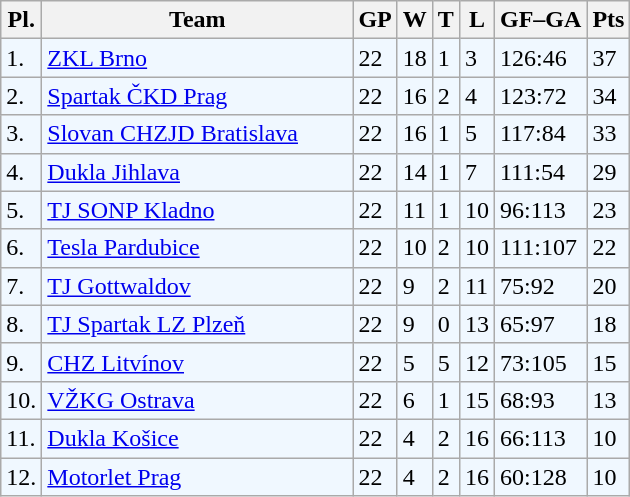<table class="wikitable">
<tr>
<th>Pl.</th>
<th width="200">Team</th>
<th>GP</th>
<th>W</th>
<th>T</th>
<th>L</th>
<th>GF–GA</th>
<th>Pts</th>
</tr>
<tr bgcolor="#f0f8ff">
<td>1.</td>
<td><a href='#'>ZKL Brno</a></td>
<td>22</td>
<td>18</td>
<td>1</td>
<td>3</td>
<td>126:46</td>
<td>37</td>
</tr>
<tr bgcolor="#f0f8ff">
<td>2.</td>
<td><a href='#'>Spartak ČKD Prag</a></td>
<td>22</td>
<td>16</td>
<td>2</td>
<td>4</td>
<td>123:72</td>
<td>34</td>
</tr>
<tr bgcolor="#f0f8ff">
<td>3.</td>
<td><a href='#'>Slovan CHZJD Bratislava</a></td>
<td>22</td>
<td>16</td>
<td>1</td>
<td>5</td>
<td>117:84</td>
<td>33</td>
</tr>
<tr bgcolor="#f0f8ff">
<td>4.</td>
<td><a href='#'>Dukla Jihlava</a></td>
<td>22</td>
<td>14</td>
<td>1</td>
<td>7</td>
<td>111:54</td>
<td>29</td>
</tr>
<tr bgcolor="#f0f8ff">
<td>5.</td>
<td><a href='#'>TJ SONP Kladno</a></td>
<td>22</td>
<td>11</td>
<td>1</td>
<td>10</td>
<td>96:113</td>
<td>23</td>
</tr>
<tr bgcolor="#f0f8ff">
<td>6.</td>
<td><a href='#'>Tesla Pardubice</a></td>
<td>22</td>
<td>10</td>
<td>2</td>
<td>10</td>
<td>111:107</td>
<td>22</td>
</tr>
<tr bgcolor="#f0f8ff">
<td>7.</td>
<td><a href='#'>TJ Gottwaldov</a></td>
<td>22</td>
<td>9</td>
<td>2</td>
<td>11</td>
<td>75:92</td>
<td>20</td>
</tr>
<tr bgcolor="#f0f8ff">
<td>8.</td>
<td><a href='#'>TJ Spartak LZ Plzeň</a></td>
<td>22</td>
<td>9</td>
<td>0</td>
<td>13</td>
<td>65:97</td>
<td>18</td>
</tr>
<tr bgcolor="#f0f8ff">
<td>9.</td>
<td><a href='#'>CHZ Litvínov</a></td>
<td>22</td>
<td>5</td>
<td>5</td>
<td>12</td>
<td>73:105</td>
<td>15</td>
</tr>
<tr bgcolor="#f0f8ff">
<td>10.</td>
<td><a href='#'>VŽKG Ostrava</a></td>
<td>22</td>
<td>6</td>
<td>1</td>
<td>15</td>
<td>68:93</td>
<td>13</td>
</tr>
<tr bgcolor="#f0f8ff">
<td>11.</td>
<td><a href='#'>Dukla Košice</a></td>
<td>22</td>
<td>4</td>
<td>2</td>
<td>16</td>
<td>66:113</td>
<td>10</td>
</tr>
<tr bgcolor="#f0f8ff">
<td>12.</td>
<td><a href='#'>Motorlet Prag</a></td>
<td>22</td>
<td>4</td>
<td>2</td>
<td>16</td>
<td>60:128</td>
<td>10</td>
</tr>
</table>
